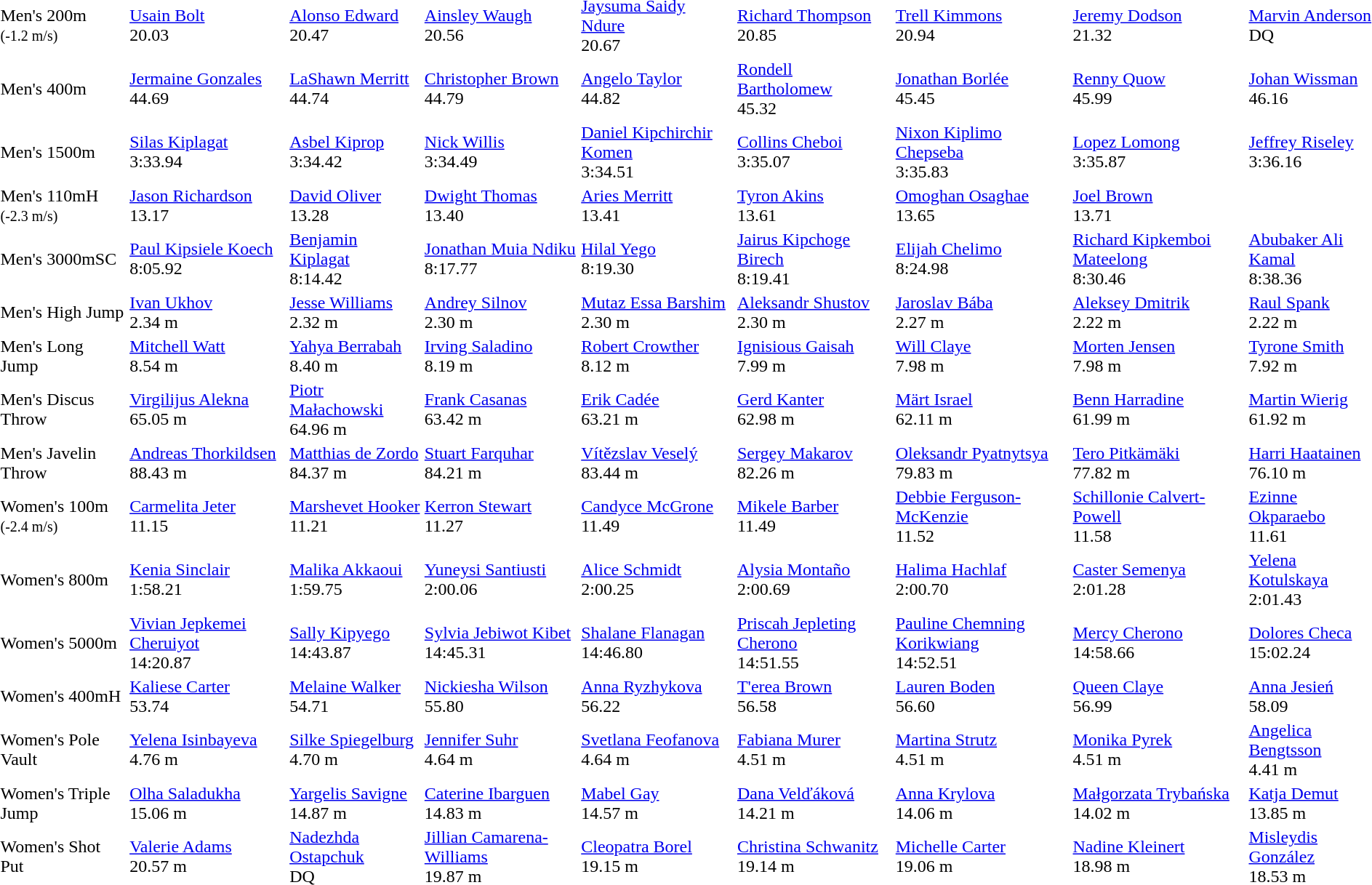<table>
<tr>
<td>Men's 200m<br><small>(-1.2 m/s)</small></td>
<td><a href='#'>Usain Bolt</a><br>  20.03</td>
<td><a href='#'>Alonso Edward</a><br>  20.47</td>
<td><a href='#'>Ainsley Waugh</a><br>  20.56</td>
<td><a href='#'>Jaysuma Saidy Ndure</a><br>  20.67</td>
<td><a href='#'>Richard Thompson</a><br>  20.85</td>
<td><a href='#'>Trell Kimmons</a><br>  20.94</td>
<td><a href='#'>Jeremy Dodson</a><br>  21.32</td>
<td><a href='#'>Marvin Anderson</a><br>  DQ</td>
</tr>
<tr>
<td>Men's 400m</td>
<td><a href='#'>Jermaine Gonzales</a><br>  44.69</td>
<td><a href='#'>LaShawn Merritt</a><br>  44.74</td>
<td><a href='#'>Christopher Brown</a><br>  44.79</td>
<td><a href='#'>Angelo Taylor</a><br>  44.82</td>
<td><a href='#'>Rondell Bartholomew</a><br>  45.32</td>
<td><a href='#'>Jonathan Borlée</a><br>  45.45</td>
<td><a href='#'>Renny Quow</a><br>  45.99</td>
<td><a href='#'>Johan Wissman</a><br>  46.16</td>
</tr>
<tr>
<td>Men's 1500m</td>
<td><a href='#'>Silas Kiplagat</a><br>  3:33.94</td>
<td><a href='#'>Asbel Kiprop</a><br>  3:34.42</td>
<td><a href='#'>Nick Willis</a><br>  3:34.49</td>
<td><a href='#'>Daniel Kipchirchir Komen</a><br>  3:34.51</td>
<td><a href='#'>Collins Cheboi</a><br>  3:35.07</td>
<td><a href='#'>Nixon Kiplimo Chepseba</a><br>  3:35.83</td>
<td><a href='#'>Lopez Lomong</a><br>  3:35.87</td>
<td><a href='#'>Jeffrey Riseley</a><br>  3:36.16</td>
</tr>
<tr>
<td>Men's 110mH<br><small>(-2.3 m/s)</small></td>
<td><a href='#'>Jason Richardson</a><br>  13.17</td>
<td><a href='#'>David Oliver</a><br>  13.28</td>
<td><a href='#'>Dwight Thomas</a><br>  13.40</td>
<td><a href='#'>Aries Merritt</a><br>  13.41</td>
<td><a href='#'>Tyron Akins</a><br>  13.61</td>
<td><a href='#'>Omoghan Osaghae</a><br>  13.65</td>
<td><a href='#'>Joel Brown</a><br>  13.71</td>
</tr>
<tr>
<td>Men's 3000mSC</td>
<td><a href='#'>Paul Kipsiele Koech</a><br>  8:05.92</td>
<td><a href='#'>Benjamin Kiplagat</a><br>  8:14.42</td>
<td><a href='#'>Jonathan Muia Ndiku</a><br>  8:17.77</td>
<td><a href='#'>Hilal Yego</a><br>  8:19.30</td>
<td><a href='#'>Jairus Kipchoge Birech</a><br>  8:19.41</td>
<td><a href='#'>Elijah Chelimo</a><br>  8:24.98</td>
<td><a href='#'>Richard Kipkemboi Mateelong</a><br>  8:30.46</td>
<td><a href='#'>Abubaker Ali Kamal</a><br>  8:38.36</td>
</tr>
<tr>
<td>Men's High Jump</td>
<td><a href='#'>Ivan Ukhov</a><br>  2.34 m</td>
<td><a href='#'>Jesse Williams</a><br>  2.32 m</td>
<td><a href='#'>Andrey Silnov</a><br>  2.30 m</td>
<td><a href='#'>Mutaz Essa Barshim</a><br>  2.30 m</td>
<td><a href='#'>Aleksandr Shustov</a><br>  2.30 m</td>
<td><a href='#'>Jaroslav Bába</a><br>  2.27 m</td>
<td><a href='#'>Aleksey Dmitrik</a><br>  2.22 m</td>
<td><a href='#'>Raul Spank</a><br>  2.22 m</td>
</tr>
<tr>
<td>Men's Long Jump</td>
<td><a href='#'>Mitchell Watt</a><br>  8.54 m</td>
<td><a href='#'>Yahya Berrabah</a><br>  8.40 m</td>
<td><a href='#'>Irving Saladino</a><br>  8.19 m</td>
<td><a href='#'>Robert Crowther</a><br>  8.12 m</td>
<td><a href='#'>Ignisious Gaisah</a><br>  7.99 m</td>
<td><a href='#'>Will Claye</a><br>  7.98 m</td>
<td><a href='#'>Morten Jensen</a><br>  7.98 m</td>
<td><a href='#'>Tyrone Smith</a><br>  7.92 m</td>
</tr>
<tr>
<td>Men's Discus Throw</td>
<td><a href='#'>Virgilijus Alekna</a><br>  65.05 m</td>
<td><a href='#'>Piotr Małachowski</a><br>  64.96 m</td>
<td><a href='#'>Frank Casanas</a><br>  63.42 m</td>
<td><a href='#'>Erik Cadée</a><br>  63.21 m</td>
<td><a href='#'>Gerd Kanter</a><br>  62.98 m</td>
<td><a href='#'>Märt Israel</a><br>  62.11 m</td>
<td><a href='#'>Benn Harradine</a><br>  61.99 m</td>
<td><a href='#'>Martin Wierig</a><br>  61.92 m</td>
</tr>
<tr>
<td>Men's Javelin Throw</td>
<td><a href='#'>Andreas Thorkildsen</a><br>  88.43 m</td>
<td><a href='#'>Matthias de Zordo</a><br>  84.37 m</td>
<td><a href='#'>Stuart Farquhar</a><br>  84.21 m</td>
<td><a href='#'>Vítězslav Veselý</a><br>  83.44 m</td>
<td><a href='#'>Sergey Makarov</a><br>  82.26 m</td>
<td><a href='#'>Oleksandr Pyatnytsya</a><br>  79.83 m</td>
<td><a href='#'>Tero Pitkämäki</a><br>  77.82 m</td>
<td><a href='#'>Harri Haatainen</a><br>  76.10 m</td>
</tr>
<tr>
<td>Women's 100m<br><small>(-2.4 m/s)</small></td>
<td><a href='#'>Carmelita Jeter</a><br>  11.15</td>
<td><a href='#'>Marshevet Hooker</a><br>  11.21</td>
<td><a href='#'>Kerron Stewart</a><br>  11.27</td>
<td><a href='#'>Candyce McGrone</a><br>  11.49</td>
<td><a href='#'>Mikele Barber</a><br>  11.49</td>
<td><a href='#'>Debbie Ferguson-McKenzie</a><br>  11.52</td>
<td><a href='#'>Schillonie Calvert-Powell</a><br>  11.58</td>
<td><a href='#'>Ezinne Okparaebo</a><br>  11.61</td>
</tr>
<tr>
<td>Women's 800m</td>
<td><a href='#'>Kenia Sinclair</a><br>  1:58.21</td>
<td><a href='#'>Malika Akkaoui</a><br>  1:59.75</td>
<td><a href='#'>Yuneysi Santiusti</a><br>  2:00.06</td>
<td><a href='#'>Alice Schmidt</a><br>  2:00.25</td>
<td><a href='#'>Alysia Montaño</a><br>  2:00.69</td>
<td><a href='#'>Halima Hachlaf</a><br>  2:00.70</td>
<td><a href='#'>Caster Semenya</a><br>  2:01.28</td>
<td><a href='#'>Yelena Kotulskaya</a><br>  2:01.43</td>
</tr>
<tr>
<td>Women's 5000m</td>
<td><a href='#'>Vivian Jepkemei Cheruiyot</a><br>  14:20.87</td>
<td><a href='#'>Sally Kipyego</a><br>  14:43.87</td>
<td><a href='#'>Sylvia Jebiwot Kibet</a><br>  14:45.31</td>
<td><a href='#'>Shalane Flanagan</a><br>  14:46.80</td>
<td><a href='#'>Priscah Jepleting Cherono</a><br>  14:51.55</td>
<td><a href='#'>Pauline Chemning Korikwiang</a><br>  14:52.51</td>
<td><a href='#'>Mercy Cherono</a><br>  14:58.66</td>
<td><a href='#'>Dolores Checa</a><br>  15:02.24</td>
</tr>
<tr>
<td>Women's 400mH</td>
<td><a href='#'>Kaliese Carter</a><br>  53.74</td>
<td><a href='#'>Melaine Walker</a><br>  54.71</td>
<td><a href='#'>Nickiesha Wilson</a><br>  55.80</td>
<td><a href='#'>Anna Ryzhykova</a><br>  56.22</td>
<td><a href='#'>T'erea Brown</a><br>  56.58</td>
<td><a href='#'>Lauren Boden</a><br>  56.60</td>
<td><a href='#'>Queen Claye</a><br>  56.99</td>
<td><a href='#'>Anna Jesień</a><br>  58.09</td>
</tr>
<tr>
<td>Women's Pole Vault</td>
<td><a href='#'>Yelena Isinbayeva</a><br>  4.76 m</td>
<td><a href='#'>Silke Spiegelburg</a><br>  4.70 m</td>
<td><a href='#'>Jennifer Suhr</a><br>  4.64 m</td>
<td><a href='#'>Svetlana Feofanova</a><br>  4.64 m</td>
<td><a href='#'>Fabiana Murer</a><br>  4.51 m</td>
<td><a href='#'>Martina Strutz</a><br>  4.51 m</td>
<td><a href='#'>Monika Pyrek</a><br>  4.51 m</td>
<td><a href='#'>Angelica Bengtsson</a><br>  4.41 m</td>
</tr>
<tr>
<td>Women's Triple Jump</td>
<td><a href='#'>Olha Saladukha</a><br>  15.06 m</td>
<td><a href='#'>Yargelis Savigne</a><br>  14.87 m</td>
<td><a href='#'>Caterine Ibarguen</a><br>  14.83 m</td>
<td><a href='#'>Mabel Gay</a><br>  14.57 m</td>
<td><a href='#'>Dana Velďáková</a><br>  14.21 m</td>
<td><a href='#'>Anna Krylova</a><br>  14.06 m</td>
<td><a href='#'>Małgorzata Trybańska</a><br>  14.02 m</td>
<td><a href='#'>Katja Demut</a><br>  13.85 m</td>
</tr>
<tr>
<td>Women's Shot Put</td>
<td><a href='#'>Valerie Adams</a><br>  20.57 m</td>
<td><a href='#'>Nadezhda Ostapchuk</a><br>  DQ</td>
<td><a href='#'>Jillian Camarena-Williams</a><br>  19.87 m</td>
<td><a href='#'>Cleopatra Borel</a><br>  19.15 m</td>
<td><a href='#'>Christina Schwanitz</a><br>  19.14 m</td>
<td><a href='#'>Michelle Carter</a><br>  19.06 m</td>
<td><a href='#'>Nadine Kleinert</a><br>  18.98 m</td>
<td><a href='#'>Misleydis González</a><br>  18.53 m</td>
</tr>
</table>
